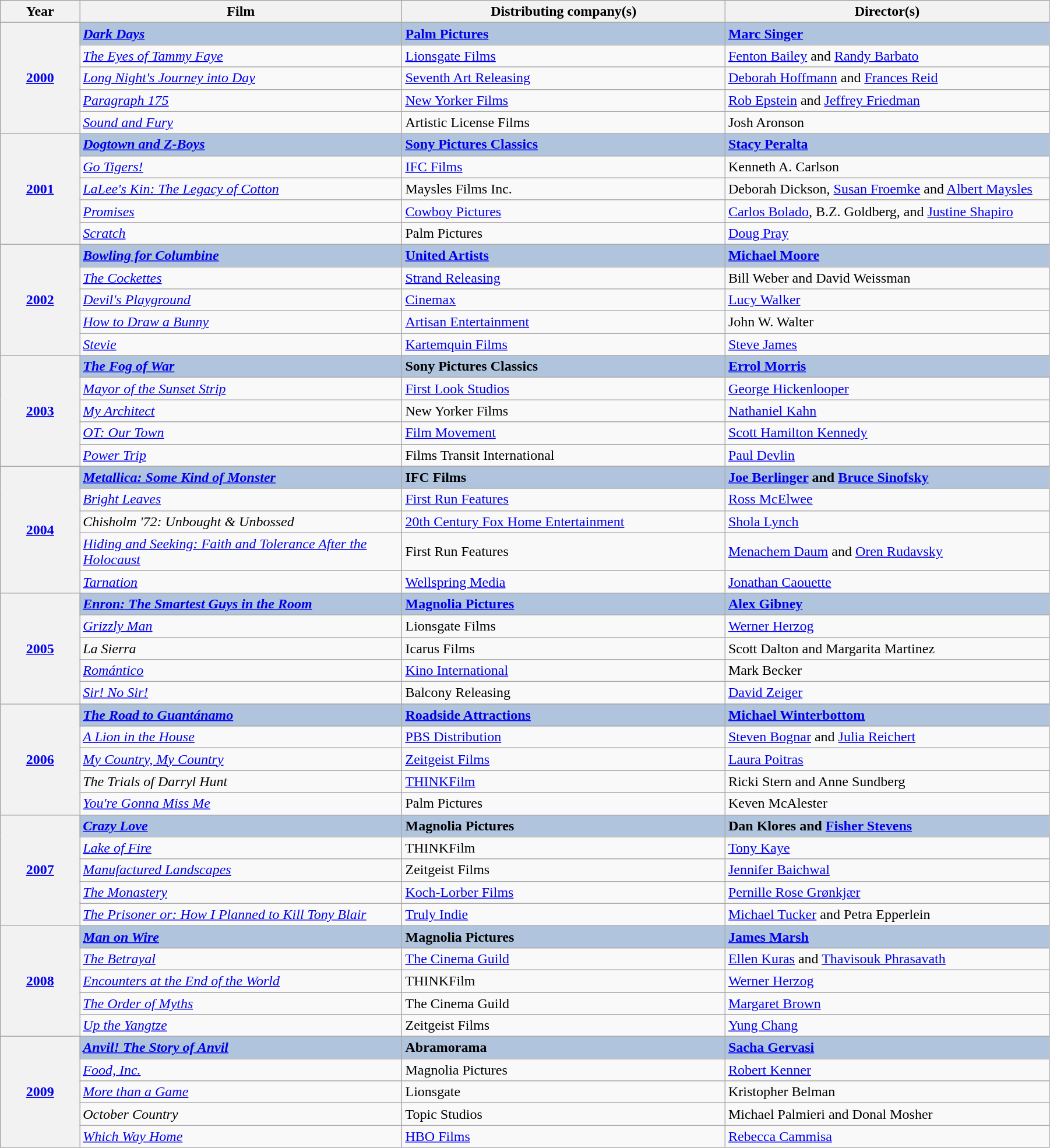<table class="wikitable" width="95%" cellpadding="5">
<tr>
<th width="100">Year</th>
<th width="450">Film</th>
<th width="450">Distributing company(s)</th>
<th width="450">Director(s)</th>
</tr>
<tr>
<th rowspan="5" style="text-align:center;"><a href='#'>2000</a></th>
<td style="background:#B0C4DE"><strong><em><a href='#'>Dark Days</a></em></strong></td>
<td style="background:#B0C4DE"><strong><a href='#'>Palm Pictures</a></strong></td>
<td style="background:#B0C4DE"><strong><a href='#'>Marc Singer</a></strong></td>
</tr>
<tr>
<td><em><a href='#'>The Eyes of Tammy Faye</a></em></td>
<td><a href='#'>Lionsgate Films</a></td>
<td><a href='#'>Fenton Bailey</a> and <a href='#'>Randy Barbato</a></td>
</tr>
<tr>
<td><em><a href='#'>Long Night's Journey into Day</a></em></td>
<td><a href='#'>Seventh Art Releasing</a></td>
<td><a href='#'>Deborah Hoffmann</a> and <a href='#'>Frances Reid</a></td>
</tr>
<tr>
<td><em><a href='#'>Paragraph 175</a></em></td>
<td><a href='#'>New Yorker Films</a></td>
<td><a href='#'>Rob Epstein</a> and <a href='#'>Jeffrey Friedman</a></td>
</tr>
<tr>
<td><em><a href='#'>Sound and Fury</a></em></td>
<td>Artistic License Films</td>
<td>Josh Aronson</td>
</tr>
<tr>
<th rowspan="5" style="text-align:center;"><a href='#'>2001</a></th>
<td style="background:#B0C4DE"><strong><em><a href='#'>Dogtown and Z-Boys</a></em></strong></td>
<td style="background:#B0C4DE"><strong><a href='#'>Sony Pictures Classics</a></strong></td>
<td style="background:#B0C4DE"><strong><a href='#'>Stacy Peralta</a></strong></td>
</tr>
<tr>
<td><em><a href='#'>Go Tigers!</a></em></td>
<td><a href='#'>IFC Films</a></td>
<td>Kenneth A. Carlson</td>
</tr>
<tr>
<td><em><a href='#'>LaLee's Kin: The Legacy of Cotton</a></em></td>
<td>Maysles Films Inc.</td>
<td>Deborah Dickson, <a href='#'>Susan Froemke</a> and <a href='#'>Albert Maysles</a></td>
</tr>
<tr>
<td><em><a href='#'>Promises</a></em></td>
<td><a href='#'>Cowboy Pictures</a></td>
<td><a href='#'>Carlos Bolado</a>, B.Z. Goldberg, and <a href='#'>Justine Shapiro</a></td>
</tr>
<tr>
<td><em><a href='#'>Scratch</a></em></td>
<td>Palm Pictures</td>
<td><a href='#'>Doug Pray</a></td>
</tr>
<tr>
<th rowspan="5" style="text-align:center;"><a href='#'>2002</a></th>
<td style="background:#B0C4DE"><strong><em><a href='#'>Bowling for Columbine</a></em></strong></td>
<td style="background:#B0C4DE"><strong><a href='#'>United Artists</a></strong></td>
<td style="background:#B0C4DE"><strong><a href='#'>Michael Moore</a></strong></td>
</tr>
<tr>
<td><em><a href='#'>The Cockettes</a></em></td>
<td><a href='#'>Strand Releasing</a></td>
<td>Bill Weber and David Weissman</td>
</tr>
<tr>
<td><em><a href='#'>Devil's Playground</a></em></td>
<td><a href='#'>Cinemax</a></td>
<td><a href='#'>Lucy Walker</a></td>
</tr>
<tr>
<td><em><a href='#'>How to Draw a Bunny</a></em></td>
<td><a href='#'>Artisan Entertainment</a></td>
<td>John W. Walter</td>
</tr>
<tr>
<td><em><a href='#'>Stevie</a></em></td>
<td><a href='#'>Kartemquin Films</a></td>
<td><a href='#'>Steve James</a></td>
</tr>
<tr>
<th rowspan="5" style="text-align:center;"><a href='#'>2003</a></th>
<td style="background:#B0C4DE"><strong><em><a href='#'>The Fog of War</a></em></strong></td>
<td style="background:#B0C4DE"><strong>Sony Pictures Classics</strong></td>
<td style="background:#B0C4DE"><strong><a href='#'>Errol Morris</a></strong></td>
</tr>
<tr>
<td><em><a href='#'>Mayor of the Sunset Strip</a></em></td>
<td><a href='#'>First Look Studios</a></td>
<td><a href='#'>George Hickenlooper</a></td>
</tr>
<tr>
<td><em><a href='#'>My Architect</a></em></td>
<td>New Yorker Films</td>
<td><a href='#'>Nathaniel Kahn</a></td>
</tr>
<tr>
<td><em><a href='#'>OT: Our Town</a></em></td>
<td><a href='#'>Film Movement</a></td>
<td><a href='#'>Scott Hamilton Kennedy</a></td>
</tr>
<tr>
<td><em><a href='#'>Power Trip</a></em></td>
<td>Films Transit International</td>
<td><a href='#'>Paul Devlin</a></td>
</tr>
<tr>
<th rowspan="5" style="text-align:center;"><a href='#'>2004</a></th>
<td style="background:#B0C4DE"><strong><em><a href='#'>Metallica: Some Kind of Monster</a></em></strong></td>
<td style="background:#B0C4DE"><strong>IFC Films</strong></td>
<td style="background:#B0C4DE"><strong><a href='#'>Joe Berlinger</a> and <a href='#'>Bruce Sinofsky</a></strong></td>
</tr>
<tr>
<td><em><a href='#'>Bright Leaves</a></em></td>
<td><a href='#'>First Run Features</a></td>
<td><a href='#'>Ross McElwee</a></td>
</tr>
<tr>
<td><em>Chisholm '72: Unbought & Unbossed</em></td>
<td><a href='#'>20th Century Fox Home Entertainment</a></td>
<td><a href='#'>Shola Lynch</a></td>
</tr>
<tr>
<td><em><a href='#'>Hiding and Seeking: Faith and Tolerance After the Holocaust</a></em></td>
<td>First Run Features</td>
<td><a href='#'>Menachem Daum</a> and <a href='#'>Oren Rudavsky</a></td>
</tr>
<tr>
<td><em><a href='#'>Tarnation</a></em></td>
<td><a href='#'>Wellspring Media</a></td>
<td><a href='#'>Jonathan Caouette</a></td>
</tr>
<tr>
<th rowspan="5" style="text-align:center;"><a href='#'>2005</a></th>
<td style="background:#B0C4DE"><strong><em><a href='#'>Enron: The Smartest Guys in the Room</a></em></strong></td>
<td style="background:#B0C4DE"><strong><a href='#'>Magnolia Pictures</a></strong></td>
<td style="background:#B0C4DE"><strong><a href='#'>Alex Gibney</a></strong></td>
</tr>
<tr>
<td><em><a href='#'>Grizzly Man</a></em></td>
<td>Lionsgate Films</td>
<td><a href='#'>Werner Herzog</a></td>
</tr>
<tr>
<td><em>La Sierra</em></td>
<td>Icarus Films</td>
<td>Scott Dalton and Margarita Martinez</td>
</tr>
<tr>
<td><em><a href='#'>Romántico</a></em></td>
<td><a href='#'>Kino International</a></td>
<td>Mark Becker</td>
</tr>
<tr>
<td><em><a href='#'>Sir! No Sir!</a></em></td>
<td>Balcony Releasing</td>
<td><a href='#'>David Zeiger</a></td>
</tr>
<tr>
<th rowspan="5" style="text-align:center;"><a href='#'>2006</a></th>
<td style="background:#B0C4DE"><strong><em><a href='#'>The Road to Guantánamo</a></em></strong></td>
<td style="background:#B0C4DE"><strong><a href='#'>Roadside Attractions</a></strong></td>
<td style="background:#B0C4DE"><strong><a href='#'>Michael Winterbottom</a></strong></td>
</tr>
<tr>
<td><em><a href='#'>A Lion in the House</a></em></td>
<td><a href='#'>PBS Distribution</a></td>
<td><a href='#'>Steven Bognar</a> and <a href='#'>Julia Reichert</a></td>
</tr>
<tr>
<td><em><a href='#'>My Country, My Country</a></em></td>
<td><a href='#'>Zeitgeist Films</a></td>
<td><a href='#'>Laura Poitras</a></td>
</tr>
<tr>
<td><em>The Trials of Darryl Hunt</em></td>
<td><a href='#'>THINKFilm</a></td>
<td>Ricki Stern and Anne Sundberg</td>
</tr>
<tr>
<td><em><a href='#'>You're Gonna Miss Me</a></em></td>
<td>Palm Pictures</td>
<td>Keven McAlester</td>
</tr>
<tr>
<th rowspan="5" style="text-align:center;"><a href='#'>2007</a></th>
<td style="background:#B0C4DE"><strong><em><a href='#'>Crazy Love</a></em></strong></td>
<td style="background:#B0C4DE"><strong>Magnolia Pictures</strong></td>
<td style="background:#B0C4DE"><strong>Dan Klores and <a href='#'>Fisher Stevens</a></strong></td>
</tr>
<tr>
<td><em><a href='#'>Lake of Fire</a></em></td>
<td>THINKFilm</td>
<td><a href='#'>Tony Kaye</a></td>
</tr>
<tr>
<td><em><a href='#'>Manufactured Landscapes</a></em></td>
<td>Zeitgeist Films</td>
<td><a href='#'>Jennifer Baichwal</a></td>
</tr>
<tr>
<td><em><a href='#'>The Monastery</a></em></td>
<td><a href='#'>Koch-Lorber Films</a></td>
<td><a href='#'>Pernille Rose Grønkjær</a></td>
</tr>
<tr>
<td><em><a href='#'>The Prisoner or: How I Planned to Kill Tony Blair</a></em></td>
<td><a href='#'>Truly Indie</a></td>
<td><a href='#'>Michael Tucker</a> and Petra Epperlein</td>
</tr>
<tr>
<th rowspan="5" style="text-align:center;"><a href='#'>2008</a></th>
<td style="background:#B0C4DE"><strong><em><a href='#'>Man on Wire</a></em></strong></td>
<td style="background:#B0C4DE"><strong>Magnolia Pictures</strong></td>
<td style="background:#B0C4DE"><strong><a href='#'>James Marsh</a></strong></td>
</tr>
<tr>
<td><em><a href='#'>The Betrayal</a></em></td>
<td><a href='#'>The Cinema Guild</a></td>
<td><a href='#'>Ellen Kuras</a> and <a href='#'>Thavisouk Phrasavath</a></td>
</tr>
<tr>
<td><em><a href='#'>Encounters at the End of the World</a></em></td>
<td>THINKFilm</td>
<td><a href='#'>Werner Herzog</a></td>
</tr>
<tr>
<td><em><a href='#'>The Order of Myths</a></em></td>
<td>The Cinema Guild</td>
<td><a href='#'>Margaret Brown</a></td>
</tr>
<tr>
<td><em><a href='#'>Up the Yangtze</a></em></td>
<td>Zeitgeist Films</td>
<td><a href='#'>Yung Chang</a></td>
</tr>
<tr>
<th rowspan="5" style="text-align:center;"><a href='#'>2009</a></th>
<td style="background:#B0C4DE"><strong><em><a href='#'>Anvil! The Story of Anvil</a></em></strong></td>
<td style="background:#B0C4DE"><strong>Abramorama</strong></td>
<td style="background:#B0C4DE"><strong><a href='#'>Sacha Gervasi</a></strong></td>
</tr>
<tr>
<td><em><a href='#'>Food, Inc.</a></em></td>
<td>Magnolia Pictures</td>
<td><a href='#'>Robert Kenner</a></td>
</tr>
<tr>
<td><em><a href='#'>More than a Game</a></em></td>
<td>Lionsgate</td>
<td>Kristopher Belman</td>
</tr>
<tr>
<td><em>October Country</em></td>
<td>Topic Studios</td>
<td>Michael Palmieri and Donal Mosher</td>
</tr>
<tr>
<td><em><a href='#'>Which Way Home</a></em></td>
<td><a href='#'>HBO Films</a></td>
<td><a href='#'>Rebecca Cammisa</a></td>
</tr>
</table>
